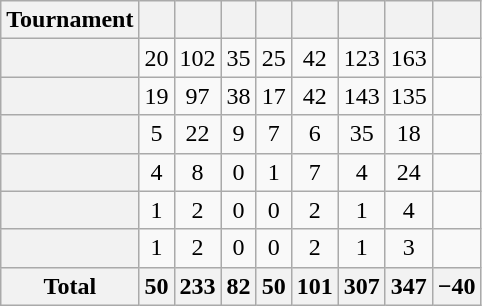<table class="wikitable plainrowheaders sortable">
<tr>
<th>Tournament</th>
<th scope=col></th>
<th scope=col></th>
<th scope=col></th>
<th scope=col></th>
<th scope=col></th>
<th scope=col></th>
<th scope=col></th>
<th scope=col></th>
</tr>
<tr>
<th scope=row align=left></th>
<td align=center>20</td>
<td align=center>102</td>
<td align=center>35</td>
<td align=center>25</td>
<td align=center>42</td>
<td align=center>123</td>
<td align=center>163</td>
<td align=center></td>
</tr>
<tr>
<th scope=row align=left></th>
<td align=center>19</td>
<td align=center>97</td>
<td align=center>38</td>
<td align=center>17</td>
<td align=center>42</td>
<td align=center>143</td>
<td align=center>135</td>
<td align=center></td>
</tr>
<tr>
<th scope=row align=left></th>
<td align=center>5</td>
<td align=center>22</td>
<td align=center>9</td>
<td align=center>7</td>
<td align=center>6</td>
<td align=center>35</td>
<td align=center>18</td>
<td align=center></td>
</tr>
<tr>
<th scope=row align=left></th>
<td align=center>4</td>
<td align=center>8</td>
<td align=center>0</td>
<td align=center>1</td>
<td align=center>7</td>
<td align=center>4</td>
<td align=center>24</td>
<td align=center></td>
</tr>
<tr>
<th scope=row align=left></th>
<td align=center>1</td>
<td align=center>2</td>
<td align=center>0</td>
<td align=center>0</td>
<td align=center>2</td>
<td align=center>1</td>
<td align=center>4</td>
<td align=center></td>
</tr>
<tr>
<th scope=row align=left></th>
<td align=center>1</td>
<td align=center>2</td>
<td align=center>0</td>
<td align=center>0</td>
<td align=center>2</td>
<td align=center>1</td>
<td align=center>3</td>
<td align=center></td>
</tr>
<tr class=sortbottom>
<th scope=row><strong>Total</strong></th>
<th align=center>50</th>
<th align=center>233</th>
<th align=center>82</th>
<th align=center>50</th>
<th align=center>101</th>
<th align=center>307</th>
<th align=center>347</th>
<th align=center>−40</th>
</tr>
</table>
